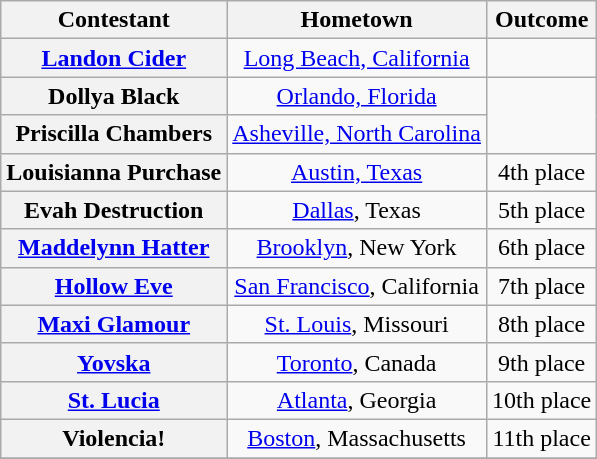<table class="wikitable sortable" style="text-align:center">
<tr>
<th scope="col">Contestant</th>
<th scope="col">Hometown</th>
<th scope="col">Outcome</th>
</tr>
<tr>
<th scope="row"><a href='#'>Landon Cider</a></th>
<td><a href='#'>Long Beach, California</a></td>
<td></td>
</tr>
<tr>
<th scope="row">Dollya Black</th>
<td><a href='#'>Orlando, Florida</a></td>
<td rowspan="2"></td>
</tr>
<tr>
<th scope="row">Priscilla Chambers</th>
<td><a href='#'>Asheville, North Carolina</a></td>
</tr>
<tr>
<th scope="row" nowrap>Louisianna Purchase</th>
<td><a href='#'>Austin, Texas</a></td>
<td>4th place</td>
</tr>
<tr>
<th scope="row">Evah Destruction</th>
<td><a href='#'>Dallas</a>, Texas</td>
<td>5th place</td>
</tr>
<tr>
<th scope="row"><a href='#'>Maddelynn Hatter</a></th>
<td nowrap><a href='#'>Brooklyn</a>, New York</td>
<td>6th place</td>
</tr>
<tr>
<th scope="row"><a href='#'>Hollow Eve</a></th>
<td nowrap><a href='#'>San Francisco</a>, California</td>
<td>7th place</td>
</tr>
<tr>
<th scope="row"><a href='#'>Maxi Glamour</a></th>
<td><a href='#'>St. Louis</a>, Missouri</td>
<td>8th place</td>
</tr>
<tr>
<th scope="row"><a href='#'>Yovska</a></th>
<td><a href='#'>Toronto</a>, Canada</td>
<td>9th place</td>
</tr>
<tr>
<th scope="row"><a href='#'>St. Lucia</a></th>
<td><a href='#'>Atlanta</a>, Georgia</td>
<td>10th place</td>
</tr>
<tr>
<th scope="row">Violencia!</th>
<td><a href='#'>Boston</a>, Massachusetts</td>
<td>11th place</td>
</tr>
<tr>
</tr>
</table>
